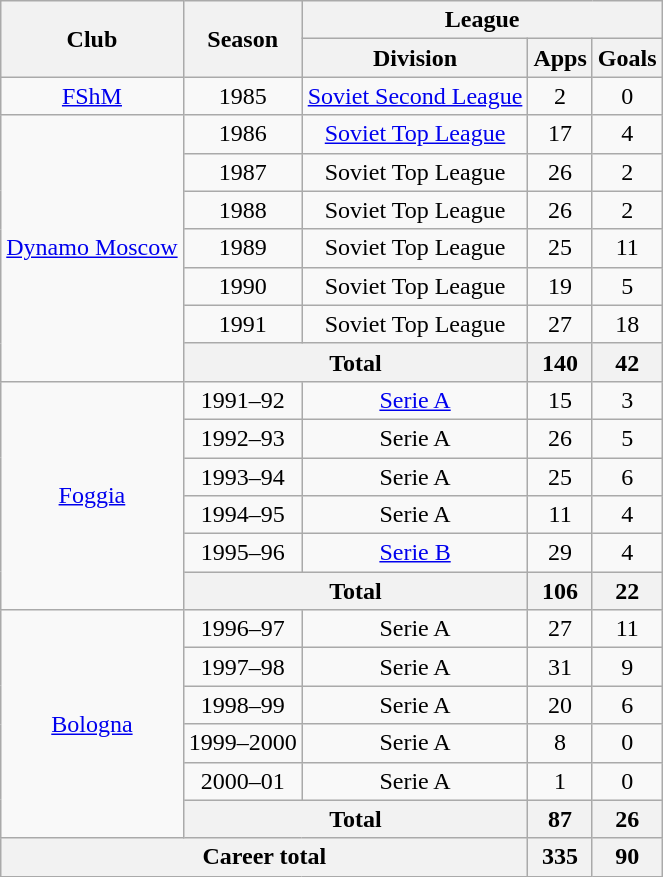<table class="wikitable" style="text-align:center">
<tr>
<th rowspan="2">Club</th>
<th rowspan="2">Season</th>
<th colspan="3">League</th>
</tr>
<tr>
<th>Division</th>
<th>Apps</th>
<th>Goals</th>
</tr>
<tr>
<td><a href='#'>FShM</a></td>
<td>1985</td>
<td><a href='#'>Soviet Second League</a></td>
<td>2</td>
<td>0</td>
</tr>
<tr>
<td rowspan="7"><a href='#'>Dynamo Moscow</a></td>
<td>1986</td>
<td><a href='#'>Soviet Top League</a></td>
<td>17</td>
<td>4</td>
</tr>
<tr>
<td>1987</td>
<td>Soviet Top League</td>
<td>26</td>
<td>2</td>
</tr>
<tr>
<td>1988</td>
<td>Soviet Top League</td>
<td>26</td>
<td>2</td>
</tr>
<tr>
<td>1989</td>
<td>Soviet Top League</td>
<td>25</td>
<td>11</td>
</tr>
<tr>
<td>1990</td>
<td>Soviet Top League</td>
<td>19</td>
<td>5</td>
</tr>
<tr>
<td>1991</td>
<td>Soviet Top League</td>
<td>27</td>
<td>18</td>
</tr>
<tr>
<th colspan="2">Total</th>
<th>140</th>
<th>42</th>
</tr>
<tr>
<td rowspan="6"><a href='#'>Foggia</a></td>
<td>1991–92</td>
<td><a href='#'>Serie A</a></td>
<td>15</td>
<td>3</td>
</tr>
<tr>
<td>1992–93</td>
<td>Serie A</td>
<td>26</td>
<td>5</td>
</tr>
<tr>
<td>1993–94</td>
<td>Serie A</td>
<td>25</td>
<td>6</td>
</tr>
<tr>
<td>1994–95</td>
<td>Serie A</td>
<td>11</td>
<td>4</td>
</tr>
<tr>
<td>1995–96</td>
<td><a href='#'>Serie B</a></td>
<td>29</td>
<td>4</td>
</tr>
<tr>
<th colspan="2">Total</th>
<th>106</th>
<th>22</th>
</tr>
<tr>
<td rowspan="6"><a href='#'>Bologna</a></td>
<td>1996–97</td>
<td>Serie A</td>
<td>27</td>
<td>11</td>
</tr>
<tr>
<td>1997–98</td>
<td>Serie A</td>
<td>31</td>
<td>9</td>
</tr>
<tr>
<td>1998–99</td>
<td>Serie A</td>
<td>20</td>
<td>6</td>
</tr>
<tr>
<td>1999–2000</td>
<td>Serie A</td>
<td>8</td>
<td>0</td>
</tr>
<tr>
<td>2000–01</td>
<td>Serie A</td>
<td>1</td>
<td>0</td>
</tr>
<tr>
<th colspan="2">Total</th>
<th>87</th>
<th>26</th>
</tr>
<tr>
<th colspan="3">Career total</th>
<th>335</th>
<th>90</th>
</tr>
</table>
